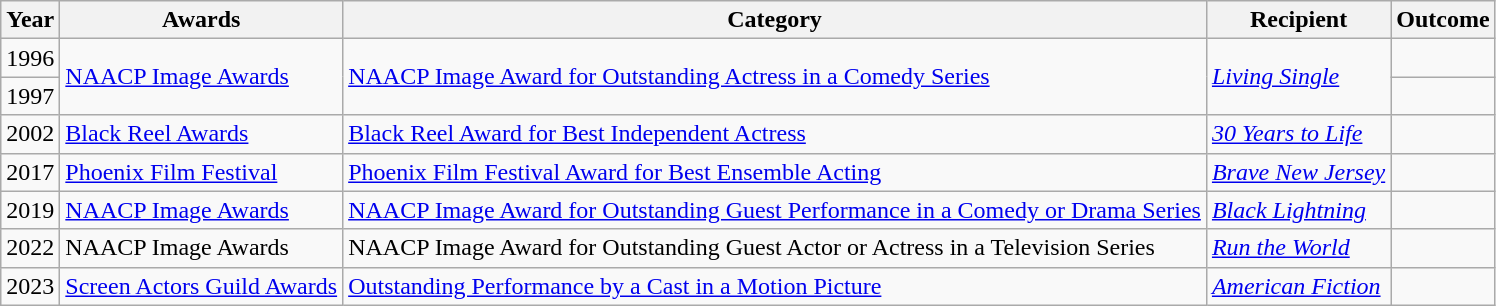<table class="wikitable sortable">
<tr>
<th>Year</th>
<th>Awards</th>
<th>Category</th>
<th>Recipient</th>
<th>Outcome</th>
</tr>
<tr>
<td>1996</td>
<td rowspan=2><a href='#'>NAACP Image Awards</a></td>
<td rowspan=2><a href='#'>NAACP Image Award for Outstanding Actress in a Comedy Series</a></td>
<td rowspan=2><em><a href='#'>Living Single</a></em></td>
<td></td>
</tr>
<tr>
<td>1997</td>
<td></td>
</tr>
<tr>
<td>2002</td>
<td><a href='#'>Black Reel Awards</a></td>
<td><a href='#'>Black Reel Award for Best Independent Actress</a></td>
<td><a href='#'><em>30 Years to Life</em></a></td>
<td></td>
</tr>
<tr>
<td>2017</td>
<td><a href='#'>Phoenix Film Festival</a></td>
<td><a href='#'>Phoenix Film Festival Award for Best Ensemble Acting</a></td>
<td><em><a href='#'>Brave New Jersey</a></em></td>
<td></td>
</tr>
<tr>
<td>2019</td>
<td><a href='#'>NAACP Image Awards</a></td>
<td><a href='#'>NAACP Image Award for Outstanding Guest Performance in a Comedy or Drama Series</a></td>
<td><a href='#'><em>Black Lightning</em></a></td>
<td></td>
</tr>
<tr>
<td>2022</td>
<td>NAACP Image Awards</td>
<td>NAACP Image Award for Outstanding Guest Actor or Actress in a Television Series</td>
<td><a href='#'><em>Run the World</em></a></td>
<td></td>
</tr>
<tr>
<td>2023</td>
<td><a href='#'>Screen Actors Guild Awards</a></td>
<td><a href='#'>Outstanding Performance by a Cast in a Motion Picture</a></td>
<td><em><a href='#'>American Fiction</a></em></td>
<td></td>
</tr>
</table>
